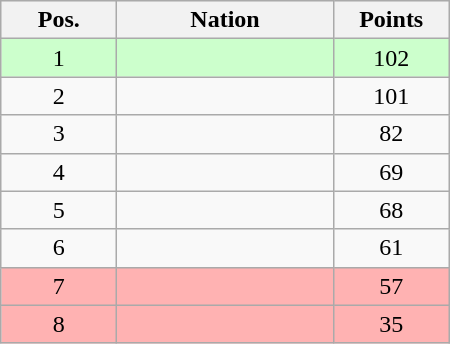<table class="wikitable gauche" cellspacing="1" style="width:300px;">
<tr style="background:#efefef; text-align:center;">
<th style="width:70px;">Pos.</th>
<th>Nation</th>
<th style="width:70px;">Points</th>
</tr>
<tr style="vertical-align:top; text-align:center; background:#ccffcc;">
<td>1</td>
<td style="text-align:left;"></td>
<td>102</td>
</tr>
<tr style="vertical-align:top; text-align:center;">
<td>2</td>
<td style="text-align:left;"></td>
<td>101</td>
</tr>
<tr style="vertical-align:top; text-align:center;">
<td>3</td>
<td style="text-align:left;"></td>
<td>82</td>
</tr>
<tr style="vertical-align:top; text-align:center;">
<td>4</td>
<td style="text-align:left;"></td>
<td>69</td>
</tr>
<tr style="vertical-align:top; text-align:center;">
<td>5</td>
<td style="text-align:left;"></td>
<td>68</td>
</tr>
<tr style="vertical-align:top; text-align:center;">
<td>6</td>
<td style="text-align:left;"></td>
<td>61</td>
</tr>
<tr style="vertical-align:top; text-align:center; background:#ffb2b2;">
<td>7</td>
<td style="text-align:left;"></td>
<td>57</td>
</tr>
<tr style="vertical-align:top; text-align:center; background:#ffb2b2;">
<td>8</td>
<td style="text-align:left;"></td>
<td>35</td>
</tr>
</table>
